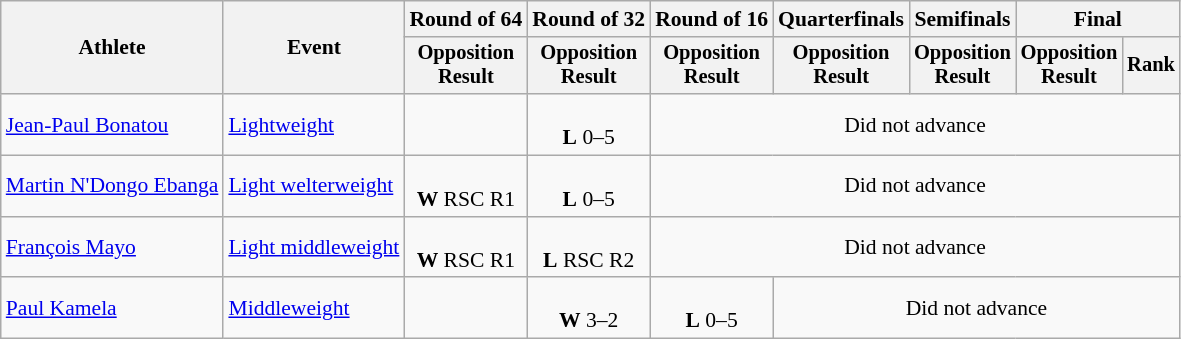<table class="wikitable" style="font-size:90%">
<tr>
<th rowspan="2">Athlete</th>
<th rowspan="2">Event</th>
<th>Round of 64</th>
<th>Round of 32</th>
<th>Round of 16</th>
<th>Quarterfinals</th>
<th>Semifinals</th>
<th colspan=2>Final</th>
</tr>
<tr style="font-size:95%">
<th>Opposition<br>Result</th>
<th>Opposition<br>Result</th>
<th>Opposition<br>Result</th>
<th>Opposition<br>Result</th>
<th>Opposition<br>Result</th>
<th>Opposition<br>Result</th>
<th>Rank</th>
</tr>
<tr align=center>
<td align=left><a href='#'>Jean-Paul Bonatou</a></td>
<td align=left><a href='#'>Lightweight</a></td>
<td></td>
<td><br><strong>L</strong> 0–5</td>
<td colspan=5>Did not advance</td>
</tr>
<tr align=center>
<td align=left><a href='#'>Martin N'Dongo Ebanga</a></td>
<td align=left><a href='#'>Light welterweight</a></td>
<td><br><strong>W</strong> RSC R1</td>
<td><br><strong>L</strong> 0–5</td>
<td colspan=5>Did not advance</td>
</tr>
<tr align=center>
<td align=left><a href='#'>François Mayo</a></td>
<td align=left><a href='#'>Light middleweight</a></td>
<td><br><strong>W</strong> RSC R1</td>
<td><br><strong>L</strong> RSC R2</td>
<td colspan=5>Did not advance</td>
</tr>
<tr align=center>
<td align=left><a href='#'>Paul Kamela</a></td>
<td align=left><a href='#'>Middleweight</a></td>
<td></td>
<td><br><strong>W</strong> 3–2</td>
<td><br><strong>L</strong> 0–5</td>
<td colspan=4>Did not advance</td>
</tr>
</table>
